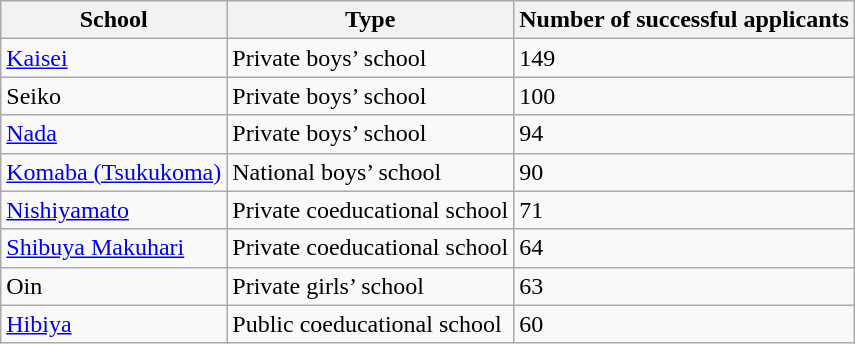<table class="wikitable">
<tr>
<th>School</th>
<th>Type</th>
<th>Number of successful applicants</th>
</tr>
<tr>
<td><a href='#'>Kaisei</a></td>
<td>Private boys’ school</td>
<td>149</td>
</tr>
<tr>
<td>Seiko</td>
<td>Private boys’ school</td>
<td>100</td>
</tr>
<tr>
<td><a href='#'>Nada</a></td>
<td>Private boys’ school</td>
<td>94</td>
</tr>
<tr>
<td><a href='#'>Komaba (Tsukukoma)</a></td>
<td>National boys’ school</td>
<td>90</td>
</tr>
<tr>
<td><a href='#'>Nishiyamato</a></td>
<td>Private coeducational school</td>
<td>71</td>
</tr>
<tr>
<td><a href='#'>Shibuya Makuhari</a></td>
<td>Private coeducational school</td>
<td>64</td>
</tr>
<tr>
<td>Oin</td>
<td>Private girls’ school</td>
<td>63</td>
</tr>
<tr>
<td><a href='#'>Hibiya</a></td>
<td>Public coeducational school</td>
<td>60</td>
</tr>
</table>
